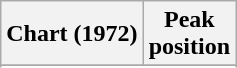<table class="wikitable sortable plainrowheaders" style="text-align:center">
<tr>
<th scope="col">Chart (1972)</th>
<th scope="col">Peak<br> position</th>
</tr>
<tr>
</tr>
<tr>
</tr>
</table>
